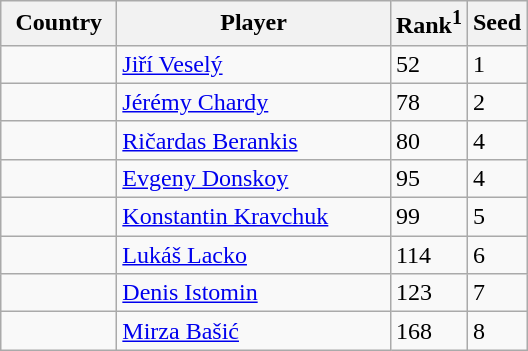<table class="sortable wikitable">
<tr>
<th width="70">Country</th>
<th width="175">Player</th>
<th>Rank<sup>1</sup></th>
<th>Seed</th>
</tr>
<tr>
<td></td>
<td><a href='#'>Jiří Veselý</a></td>
<td>52</td>
<td>1</td>
</tr>
<tr>
<td></td>
<td><a href='#'>Jérémy Chardy</a></td>
<td>78</td>
<td>2</td>
</tr>
<tr>
<td></td>
<td><a href='#'>Ričardas Berankis</a></td>
<td>80</td>
<td>4</td>
</tr>
<tr>
<td></td>
<td><a href='#'>Evgeny Donskoy</a></td>
<td>95</td>
<td>4</td>
</tr>
<tr>
<td></td>
<td><a href='#'>Konstantin Kravchuk</a></td>
<td>99</td>
<td>5</td>
</tr>
<tr>
<td></td>
<td><a href='#'>Lukáš Lacko</a></td>
<td>114</td>
<td>6</td>
</tr>
<tr>
<td></td>
<td><a href='#'>Denis Istomin</a></td>
<td>123</td>
<td>7</td>
</tr>
<tr>
<td></td>
<td><a href='#'>Mirza Bašić</a></td>
<td>168</td>
<td>8</td>
</tr>
</table>
